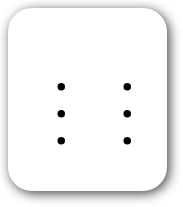<table style=" border-radius:1em; box-shadow: 0.1em 0.1em 0.5em rgba(0,0,0,0.75); background-color: white; border: 1px solid white; padding: 5px;">
<tr style="vertical-align:top;">
<td><br><ul><li></li><li></li><li></li></ul></td>
<td valign="top"><br><ul><li></li><li></li><li></li></ul></td>
<td></td>
</tr>
</table>
